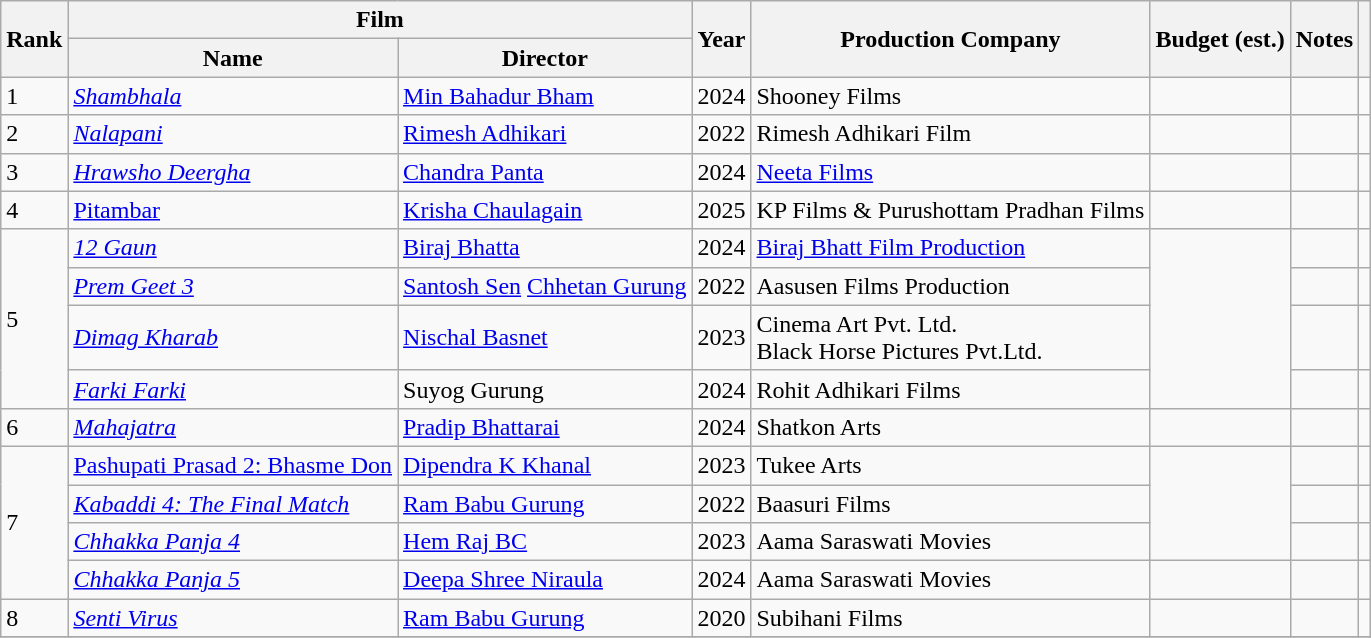<table class="wikitable">
<tr>
<th rowspan="2">Rank</th>
<th colspan="2">Film</th>
<th rowspan="2">Year</th>
<th rowspan="2">Production Company</th>
<th rowspan="2">Budget (est.)</th>
<th rowspan="2">Notes</th>
<th rowspan="2" class="unsortable"></th>
</tr>
<tr>
<th>Name</th>
<th>Director</th>
</tr>
<tr>
<td>1</td>
<td><em><a href='#'>Shambhala</a></em></td>
<td><a href='#'>Min Bahadur Bham</a></td>
<td>2024</td>
<td>Shooney Films</td>
<td></td>
<td></td>
<td></td>
</tr>
<tr>
<td>2</td>
<td><em><a href='#'>Nalapani</a></em></td>
<td><a href='#'>Rimesh Adhikari</a></td>
<td>2022</td>
<td>Rimesh Adhikari Film</td>
<td></td>
<td></td>
<td></td>
</tr>
<tr>
<td>3</td>
<td><em><a href='#'>Hrawsho Deergha</a></em></td>
<td><a href='#'>Chandra Panta</a></td>
<td>2024</td>
<td><a href='#'>Neeta Films</a></td>
<td></td>
<td></td>
<td></td>
</tr>
<tr>
<td>4</td>
<td><a href='#'>Pitambar</a></td>
<td><a href='#'>Krisha Chaulagain</a></td>
<td>2025</td>
<td>KP Films & Purushottam Pradhan Films</td>
<td><br></td>
<td></td>
<td></td>
</tr>
<tr>
<td rowspan="4">5</td>
<td><em><a href='#'>12 Gaun</a></em></td>
<td><a href='#'>Biraj Bhatta</a></td>
<td>2024</td>
<td><a href='#'>Biraj Bhatt Film Production</a></td>
<td rowspan="4"></td>
<td></td>
<td></td>
</tr>
<tr>
<td><em><a href='#'>Prem Geet 3</a></em></td>
<td><a href='#'>Santosh Sen</a> <a href='#'>Chhetan Gurung</a></td>
<td>2022</td>
<td>Aasusen Films Production</td>
<td></td>
<td></td>
</tr>
<tr>
<td><em><a href='#'>Dimag Kharab</a></em></td>
<td><a href='#'>Nischal Basnet</a></td>
<td>2023</td>
<td>Cinema Art Pvt. Ltd.<br>Black Horse Pictures Pvt.Ltd.</td>
<td></td>
<td></td>
</tr>
<tr>
<td><em><a href='#'>Farki Farki</a></em></td>
<td>Suyog Gurung</td>
<td>2024</td>
<td>Rohit Adhikari Films</td>
<td></td>
<td></td>
</tr>
<tr>
<td>6</td>
<td><em><a href='#'>Mahajatra</a> </em></td>
<td><a href='#'>Pradip Bhattarai </a></td>
<td>2024</td>
<td>Shatkon Arts</td>
<td></td>
<td></td>
<td></td>
</tr>
<tr>
<td rowspan="4">7</td>
<td><a href='#'>Pashupati Prasad 2: Bhasme Don</a></td>
<td><a href='#'>Dipendra K Khanal</a></td>
<td>2023</td>
<td>Tukee Arts</td>
<td rowspan="3"></td>
<td></td>
<td></td>
</tr>
<tr>
<td><em><a href='#'>Kabaddi 4: The Final Match</a></em></td>
<td><a href='#'>Ram Babu Gurung</a></td>
<td>2022</td>
<td>Baasuri Films</td>
<td></td>
<td></td>
</tr>
<tr>
<td><em><a href='#'>Chhakka Panja 4</a></em></td>
<td><a href='#'>Hem Raj BC</a></td>
<td>2023</td>
<td>Aama Saraswati Movies</td>
<td></td>
<td></td>
</tr>
<tr>
<td><em><a href='#'>Chhakka Panja 5</a></em></td>
<td><a href='#'>Deepa Shree Niraula</a></td>
<td>2024</td>
<td>Aama Saraswati Movies</td>
<td></td>
<td></td>
<td></td>
</tr>
<tr>
<td>8</td>
<td><em><a href='#'>Senti Virus</a></em></td>
<td><a href='#'>Ram Babu Gurung</a></td>
<td>2020</td>
<td>Subihani Films</td>
<td></td>
<td></td>
<td></td>
</tr>
<tr>
</tr>
</table>
